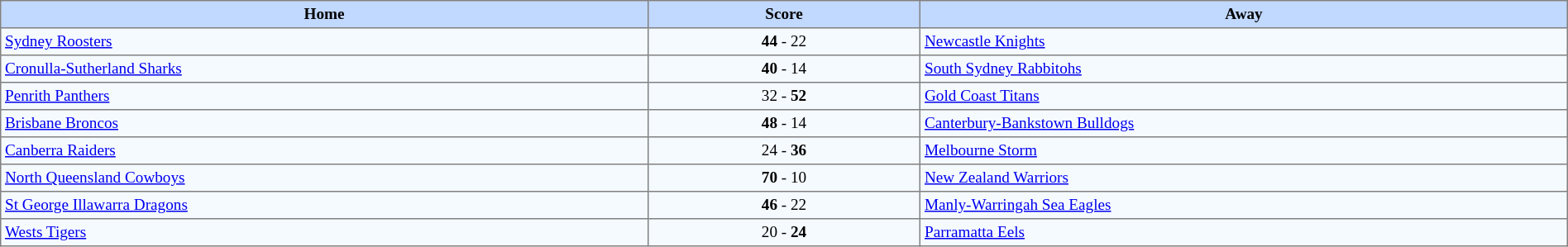<table border=1 style="border-collapse:collapse; font-size:80%;text-align:center;" cellpadding=3 cellspacing=0 width=100%>
<tr bgcolor=#C1D8FF>
<th rowpsan=2 width=19%>Home</th>
<th rowspan=1 width=8%>Score</th>
<th rowpsan=2 width=19%>Away</th>
</tr>
<tr style="text-align:center; background:#f5faff;">
<td align="left"> <a href='#'>Sydney Roosters</a></td>
<td><strong>44</strong> - 22</td>
<td align="left"> <a href='#'>Newcastle Knights</a></td>
</tr>
<tr style="text-align:center; background:#f5faff;">
<td align="left"> <a href='#'>Cronulla-Sutherland Sharks</a></td>
<td><strong>40</strong> - 14</td>
<td align="left"> <a href='#'>South Sydney Rabbitohs</a></td>
</tr>
<tr style="text-align:center; background:#f5faff;">
<td align="left"> <a href='#'>Penrith Panthers</a></td>
<td>32 - <strong>52</strong></td>
<td align="left"> <a href='#'>Gold Coast Titans</a></td>
</tr>
<tr style="text-align:center; background:#f5faff;">
<td align="left"> <a href='#'>Brisbane Broncos</a></td>
<td><strong>48</strong> - 14</td>
<td align="left"> <a href='#'>Canterbury-Bankstown Bulldogs</a></td>
</tr>
<tr style="text-align:center; background:#f5faff;">
<td align="left"> <a href='#'>Canberra Raiders</a></td>
<td>24 - <strong>36</strong></td>
<td align="left"> <a href='#'>Melbourne Storm</a></td>
</tr>
<tr style="text-align:center; background:#f5faff;">
<td align="left"> <a href='#'>North Queensland Cowboys</a></td>
<td><strong>70</strong> - 10</td>
<td align="left"> <a href='#'>New Zealand Warriors</a></td>
</tr>
<tr style="text-align:center; background:#f5faff;">
<td align="left"> <a href='#'>St George Illawarra Dragons</a></td>
<td><strong>46</strong> - 22</td>
<td align="left"> <a href='#'>Manly-Warringah Sea Eagles</a></td>
</tr>
<tr style="text-align:center; background:#f5faff;">
<td align="left"> <a href='#'>Wests Tigers</a></td>
<td>20 - <strong>24</strong></td>
<td align="left"> <a href='#'>Parramatta Eels</a></td>
</tr>
</table>
